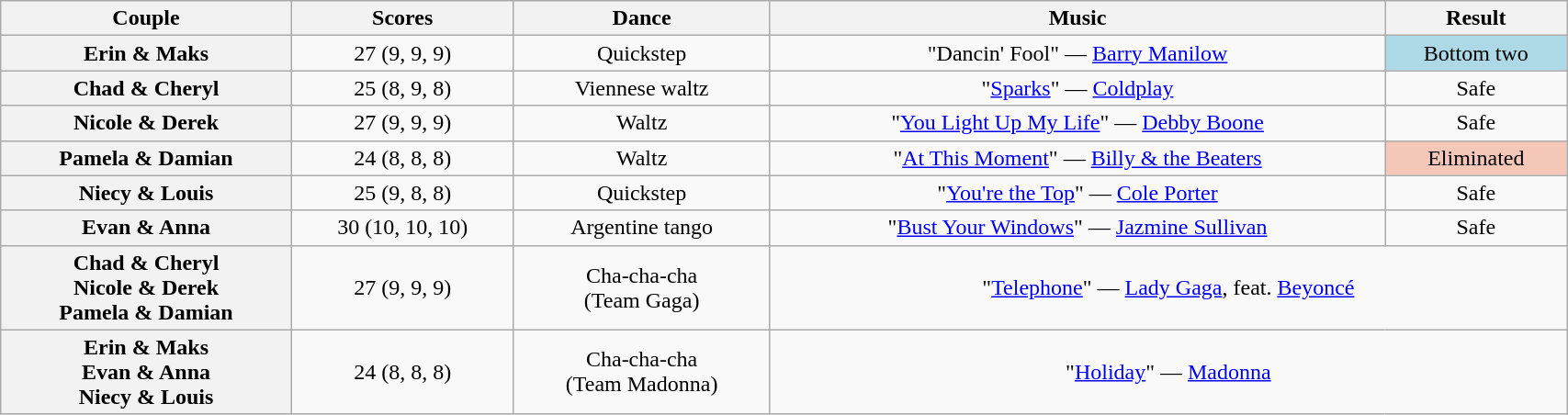<table class="wikitable sortable" style="text-align:center; width:90%">
<tr>
<th scope="col">Couple</th>
<th scope="col">Scores</th>
<th scope="col" class="unsortable">Dance</th>
<th scope="col" class="unsortable">Music</th>
<th scope="col" class="unsortable">Result</th>
</tr>
<tr>
<th scope="row">Erin & Maks</th>
<td>27 (9, 9, 9)</td>
<td>Quickstep</td>
<td>"Dancin' Fool" — <a href='#'>Barry Manilow</a></td>
<td bgcolor=lightblue>Bottom two</td>
</tr>
<tr>
<th scope="row">Chad & Cheryl</th>
<td>25 (8, 9, 8)</td>
<td>Viennese waltz</td>
<td>"<a href='#'>Sparks</a>" — <a href='#'>Coldplay</a></td>
<td>Safe</td>
</tr>
<tr>
<th scope="row">Nicole & Derek</th>
<td>27 (9, 9, 9)</td>
<td>Waltz</td>
<td>"<a href='#'>You Light Up My Life</a>" — <a href='#'>Debby Boone</a></td>
<td>Safe</td>
</tr>
<tr>
<th scope="row">Pamela & Damian</th>
<td>24 (8, 8, 8)</td>
<td>Waltz</td>
<td>"<a href='#'>At This Moment</a>" — <a href='#'>Billy & the Beaters</a></td>
<td bgcolor=f4c7b8>Eliminated</td>
</tr>
<tr>
<th scope="row">Niecy & Louis</th>
<td>25 (9, 8, 8)</td>
<td>Quickstep</td>
<td>"<a href='#'>You're the Top</a>" — <a href='#'>Cole Porter</a></td>
<td>Safe</td>
</tr>
<tr>
<th scope="row">Evan & Anna</th>
<td>30 (10, 10, 10)</td>
<td>Argentine tango</td>
<td>"<a href='#'>Bust Your Windows</a>" — <a href='#'>Jazmine Sullivan</a></td>
<td>Safe</td>
</tr>
<tr>
<th scope="row">Chad & Cheryl<br>Nicole & Derek<br>Pamela & Damian</th>
<td>27 (9, 9, 9)</td>
<td>Cha-cha-cha<br>(Team Gaga)</td>
<td colspan=2>"<a href='#'>Telephone</a>" — <a href='#'>Lady Gaga</a>, feat. <a href='#'>Beyoncé</a></td>
</tr>
<tr>
<th scope="row">Erin & Maks<br>Evan & Anna<br>Niecy & Louis</th>
<td>24 (8, 8, 8)</td>
<td>Cha-cha-cha<br>(Team Madonna)</td>
<td colspan=2>"<a href='#'>Holiday</a>" — <a href='#'>Madonna</a></td>
</tr>
</table>
